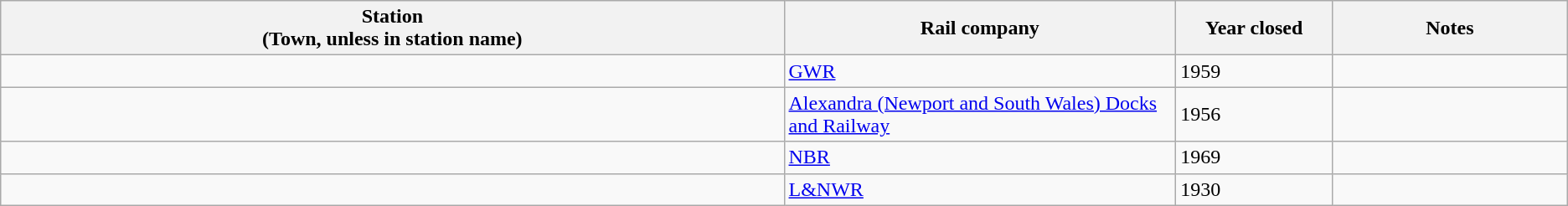<table class="wikitable sortable">
<tr>
<th style="width:50%">Station<br>(Town, unless in station name)</th>
<th style="width:25%">Rail company</th>
<th style="width:10%">Year closed</th>
<th style="width:20%">Notes</th>
</tr>
<tr>
<td></td>
<td><a href='#'>GWR</a></td>
<td>1959</td>
<td></td>
</tr>
<tr>
<td></td>
<td><a href='#'>Alexandra (Newport and South Wales) Docks and Railway</a></td>
<td>1956</td>
<td></td>
</tr>
<tr>
<td></td>
<td><a href='#'>NBR</a></td>
<td>1969</td>
<td></td>
</tr>
<tr>
<td></td>
<td><a href='#'>L&NWR</a></td>
<td>1930</td>
<td></td>
</tr>
</table>
